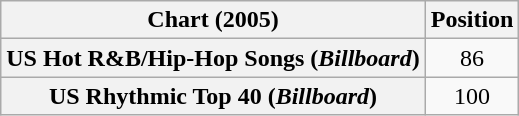<table class="wikitable plainrowheaders" style="text-align:center">
<tr>
<th scope="col">Chart (2005)</th>
<th scope="col">Position</th>
</tr>
<tr>
<th scope="row">US Hot R&B/Hip-Hop Songs (<em>Billboard</em>)</th>
<td>86</td>
</tr>
<tr>
<th scope="row">US Rhythmic Top 40 (<em>Billboard</em>)</th>
<td>100</td>
</tr>
</table>
